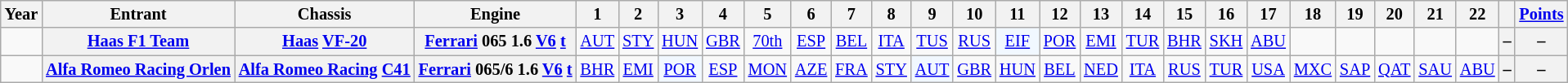<table class="wikitable" style="text-align:center; font-size:85%">
<tr>
<th>Year</th>
<th>Entrant</th>
<th>Chassis</th>
<th>Engine</th>
<th>1</th>
<th>2</th>
<th>3</th>
<th>4</th>
<th>5</th>
<th>6</th>
<th>7</th>
<th>8</th>
<th>9</th>
<th>10</th>
<th>11</th>
<th>12</th>
<th>13</th>
<th>14</th>
<th>15</th>
<th>16</th>
<th>17</th>
<th>18</th>
<th>19</th>
<th>20</th>
<th>21</th>
<th>22</th>
<th></th>
<th><a href='#'>Points</a></th>
</tr>
<tr>
<td id=2020></td>
<th nowrap><a href='#'>Haas F1 Team</a></th>
<th nowrap><a href='#'>Haas</a> <a href='#'>VF-20</a></th>
<th nowrap><a href='#'>Ferrari</a> 065 1.6 <a href='#'>V6</a> <a href='#'>t</a></th>
<td><a href='#'>AUT</a></td>
<td><a href='#'>STY</a></td>
<td><a href='#'>HUN</a></td>
<td><a href='#'>GBR</a></td>
<td><a href='#'>70th</a></td>
<td><a href='#'>ESP</a></td>
<td><a href='#'>BEL</a></td>
<td><a href='#'>ITA</a></td>
<td><a href='#'>TUS</a></td>
<td><a href='#'>RUS</a></td>
<td style="background:#F1F8FF;"><a href='#'>EIF</a><br></td>
<td><a href='#'>POR</a></td>
<td><a href='#'>EMI</a></td>
<td><a href='#'>TUR</a></td>
<td><a href='#'>BHR</a></td>
<td><a href='#'>SKH</a></td>
<td><a href='#'>ABU</a></td>
<td></td>
<td></td>
<td></td>
<td></td>
<td></td>
<th>–</th>
<th>–</th>
</tr>
<tr>
<td id=2021></td>
<th nowrap><a href='#'>Alfa Romeo Racing Orlen</a></th>
<th nowrap><a href='#'>Alfa Romeo Racing</a> <a href='#'>C41</a></th>
<th nowrap><a href='#'>Ferrari</a> 065/6 1.6 <a href='#'>V6</a> <a href='#'>t</a></th>
<td><a href='#'>BHR</a></td>
<td><a href='#'>EMI</a></td>
<td style="background:#F1F8FF;"><a href='#'>POR</a><br></td>
<td><a href='#'>ESP</a></td>
<td><a href='#'>MON</a></td>
<td><a href='#'>AZE</a></td>
<td><a href='#'>FRA</a></td>
<td><a href='#'>STY</a></td>
<td style="background:#F1F8FF;"><a href='#'>AUT</a><br></td>
<td><a href='#'>GBR</a></td>
<td><a href='#'>HUN</a></td>
<td><a href='#'>BEL</a></td>
<td><a href='#'>NED</a></td>
<td><a href='#'>ITA</a></td>
<td><a href='#'>RUS</a></td>
<td><a href='#'>TUR</a></td>
<td><a href='#'>USA</a></td>
<td><a href='#'>MXC</a></td>
<td><a href='#'>SAP</a></td>
<td><a href='#'>QAT</a></td>
<td><a href='#'>SAU</a></td>
<td><a href='#'>ABU</a></td>
<th>–</th>
<th>–</th>
</tr>
</table>
